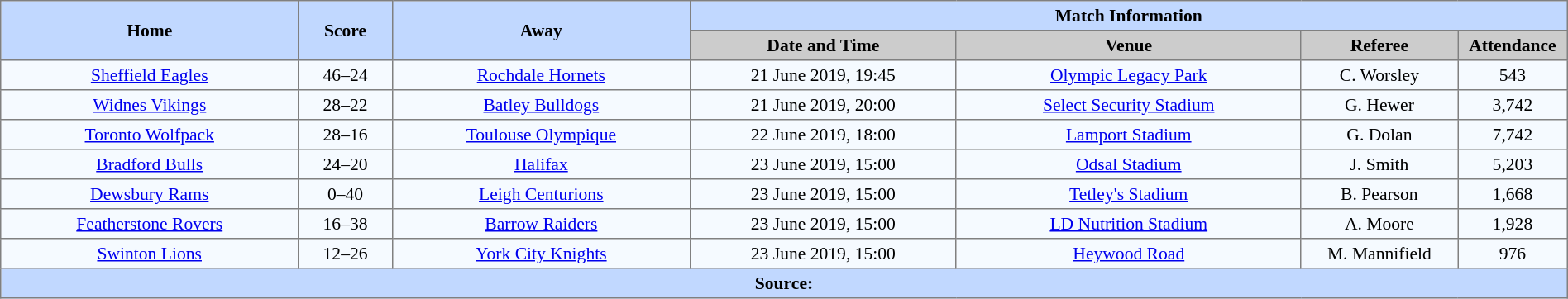<table border=1 style="border-collapse:collapse; font-size:90%; text-align:center;" cellpadding=3 cellspacing=0 width=100%>
<tr bgcolor="#c1d8ff">
<th rowspan="2" width="19%">Home</th>
<th rowspan="2" width="6%">Score</th>
<th rowspan="2" width="19%">Away</th>
<th colspan="4">Match Information</th>
</tr>
<tr bgcolor="#cccccc">
<th width="17%">Date and Time</th>
<th width="22%">Venue</th>
<th width="10%">Referee</th>
<th width="7%">Attendance</th>
</tr>
<tr bgcolor="#f5faff">
<td> <a href='#'>Sheffield Eagles</a></td>
<td>46–24</td>
<td> <a href='#'>Rochdale Hornets</a></td>
<td>21 June 2019, 19:45</td>
<td><a href='#'>Olympic Legacy Park</a></td>
<td>C. Worsley</td>
<td>543</td>
</tr>
<tr bgcolor="#f5faff">
<td> <a href='#'>Widnes Vikings</a></td>
<td>28–22</td>
<td> <a href='#'>Batley Bulldogs</a></td>
<td>21 June 2019, 20:00</td>
<td><a href='#'>Select Security Stadium</a></td>
<td>G. Hewer</td>
<td>3,742</td>
</tr>
<tr bgcolor="#f5faff">
<td> <a href='#'>Toronto Wolfpack</a></td>
<td>28–16</td>
<td> <a href='#'>Toulouse Olympique</a></td>
<td>22 June 2019, 18:00</td>
<td><a href='#'>Lamport Stadium</a></td>
<td>G. Dolan</td>
<td>7,742</td>
</tr>
<tr bgcolor="#f5faff">
<td> <a href='#'>Bradford Bulls</a></td>
<td>24–20</td>
<td> <a href='#'>Halifax</a></td>
<td>23 June 2019, 15:00</td>
<td><a href='#'>Odsal Stadium</a></td>
<td>J. Smith</td>
<td>5,203</td>
</tr>
<tr bgcolor="#f5faff">
<td> <a href='#'>Dewsbury Rams</a></td>
<td>0–40</td>
<td> <a href='#'>Leigh Centurions</a></td>
<td>23 June 2019, 15:00</td>
<td><a href='#'>Tetley's Stadium</a></td>
<td>B. Pearson</td>
<td>1,668</td>
</tr>
<tr bgcolor="#f5faff">
<td> <a href='#'>Featherstone Rovers</a></td>
<td>16–38</td>
<td> <a href='#'>Barrow Raiders</a></td>
<td>23 June 2019, 15:00</td>
<td><a href='#'>LD Nutrition Stadium</a></td>
<td>A. Moore</td>
<td>1,928</td>
</tr>
<tr bgcolor="#f5faff">
<td> <a href='#'>Swinton Lions</a></td>
<td>12–26</td>
<td> <a href='#'>York City Knights</a></td>
<td>23 June 2019, 15:00</td>
<td><a href='#'>Heywood Road</a></td>
<td>M. Mannifield</td>
<td>976</td>
</tr>
<tr bgcolor="#c1d8ff">
<th colspan="7">Source:</th>
</tr>
</table>
